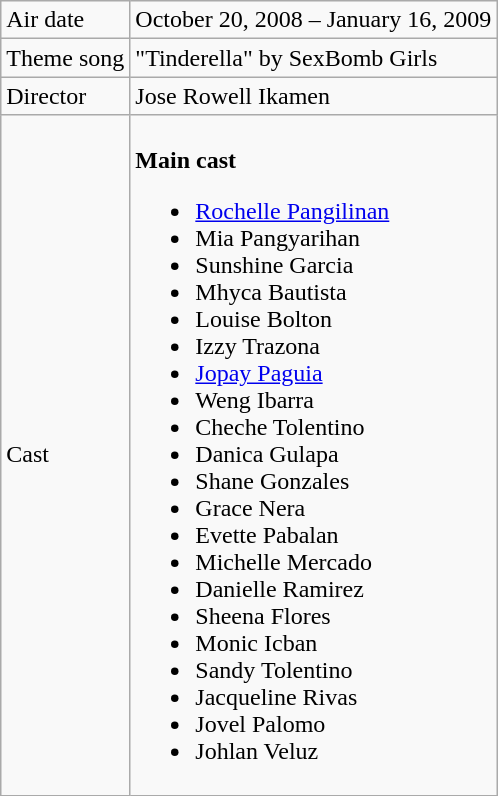<table class="wikitable">
<tr>
<td>Air date</td>
<td>October 20, 2008 – January 16, 2009</td>
</tr>
<tr>
<td>Theme song</td>
<td>"Tinderella" by SexBomb Girls</td>
</tr>
<tr>
<td>Director</td>
<td>Jose Rowell Ikamen</td>
</tr>
<tr>
<td>Cast</td>
<td><br><strong>Main cast</strong><ul><li><a href='#'>Rochelle Pangilinan</a></li><li>Mia Pangyarihan</li><li>Sunshine Garcia</li><li>Mhyca Bautista</li><li>Louise Bolton</li><li>Izzy Trazona</li><li><a href='#'>Jopay Paguia</a></li><li>Weng Ibarra</li><li>Cheche Tolentino</li><li>Danica Gulapa</li><li>Shane Gonzales</li><li>Grace Nera</li><li>Evette Pabalan</li><li>Michelle Mercado</li><li>Danielle Ramirez</li><li>Sheena Flores</li><li>Monic Icban</li><li>Sandy Tolentino</li><li>Jacqueline Rivas</li><li>Jovel Palomo</li><li>Johlan Veluz</li></ul></td>
</tr>
</table>
